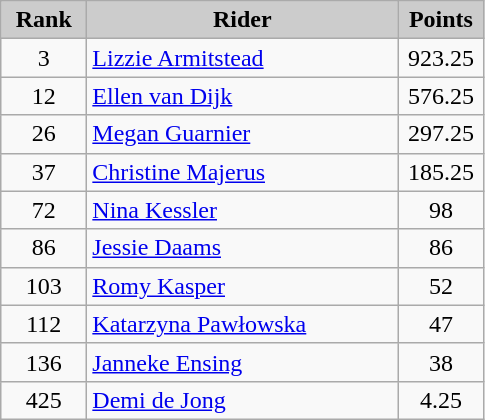<table class="wikitable alternance" style="text-align:center;">
<tr>
<th scope="col" style="background-color:#CCCCCC; width:50px;">Rank</th>
<th scope="col" style="background-color:#CCCCCC; width:200px;">Rider</th>
<th scope="col" style="background-color:#CCCCCC; width:50px;">Points</th>
</tr>
<tr>
<td>3</td>
<td style="text-align:left;"> <a href='#'>Lizzie Armitstead</a></td>
<td>923.25</td>
</tr>
<tr>
<td>12</td>
<td style="text-align:left;"> <a href='#'>Ellen van Dijk</a></td>
<td>576.25</td>
</tr>
<tr>
<td>26</td>
<td style="text-align:left;"> <a href='#'>Megan Guarnier</a></td>
<td>297.25</td>
</tr>
<tr>
<td>37</td>
<td style="text-align:left;"> <a href='#'>Christine Majerus</a></td>
<td>185.25</td>
</tr>
<tr>
<td>72</td>
<td style="text-align:left;"> <a href='#'>Nina Kessler</a></td>
<td>98</td>
</tr>
<tr>
<td>86</td>
<td style="text-align:left;"> <a href='#'>Jessie Daams</a></td>
<td>86</td>
</tr>
<tr>
<td>103</td>
<td style="text-align:left;"> <a href='#'>Romy Kasper</a></td>
<td>52</td>
</tr>
<tr>
<td>112</td>
<td style="text-align:left;"> <a href='#'>Katarzyna Pawłowska</a></td>
<td>47</td>
</tr>
<tr>
<td>136</td>
<td style="text-align:left;"> <a href='#'>Janneke Ensing</a></td>
<td>38</td>
</tr>
<tr>
<td>425</td>
<td style="text-align:left;"> <a href='#'>Demi de Jong</a></td>
<td>4.25</td>
</tr>
</table>
